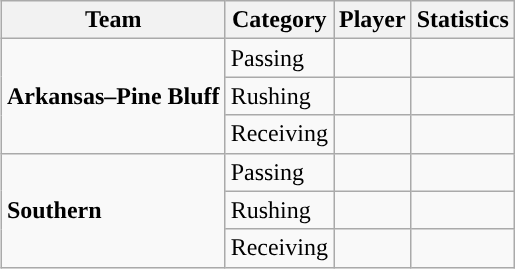<table class="wikitable" style="float: right;">
<tr>
<th>Team</th>
<th>Category</th>
<th>Player</th>
<th>Statistics</th>
</tr>
<tr>
<td rowspan=3><strong>Arkansas–Pine Bluff</strong></td>
<td>Passing</td>
<td></td>
<td></td>
</tr>
<tr>
<td>Rushing</td>
<td></td>
<td></td>
</tr>
<tr>
<td>Receiving</td>
<td></td>
<td></td>
</tr>
<tr>
<td rowspan=3><strong>Southern</strong></td>
<td>Passing</td>
<td></td>
<td></td>
</tr>
<tr>
<td>Rushing</td>
<td></td>
<td></td>
</tr>
<tr>
<td>Receiving</td>
<td></td>
<td></td>
</tr>
</table>
